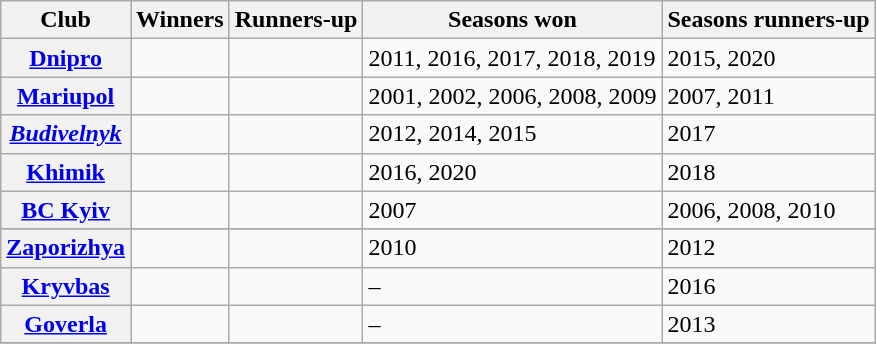<table class="wikitable sortable plainrowheaders" style="text-align:left">
<tr>
<th scope="col">Club</th>
<th scope="col">Winners</th>
<th scope="col">Runners-up</th>
<th scope="col">Seasons won</th>
<th scope="col">Seasons runners-up</th>
</tr>
<tr>
<th scope="row"><a href='#'>Dnipro</a></th>
<td></td>
<td></td>
<td>2011, 2016, 2017, 2018, 2019</td>
<td>2015, 2020</td>
</tr>
<tr>
<th scope="row"><a href='#'>Mariupol</a></th>
<td></td>
<td></td>
<td>2001, 2002, 2006, 2008, 2009</td>
<td>2007, 2011</td>
</tr>
<tr>
<th scope="row"><em><a href='#'>Budivelnyk</a></em></th>
<td></td>
<td></td>
<td>2012, 2014, 2015</td>
<td>2017</td>
</tr>
<tr>
<th scope="row"><a href='#'>Khimik</a></th>
<td></td>
<td></td>
<td>2016, 2020</td>
<td>2018</td>
</tr>
<tr>
<th scope="row"><a href='#'>BC Kyiv</a></th>
<td></td>
<td></td>
<td>2007</td>
<td>2006, 2008, 2010</td>
</tr>
<tr>
</tr>
<tr>
<th scope="row"><a href='#'>Zaporizhya</a></th>
<td></td>
<td></td>
<td>2010</td>
<td>2012</td>
</tr>
<tr>
<th scope="row"><a href='#'>Kryvbas</a></th>
<td></td>
<td></td>
<td>–</td>
<td>2016</td>
</tr>
<tr>
<th scope="row"><a href='#'>Goverla</a></th>
<td></td>
<td></td>
<td>–</td>
<td>2013</td>
</tr>
<tr>
</tr>
</table>
